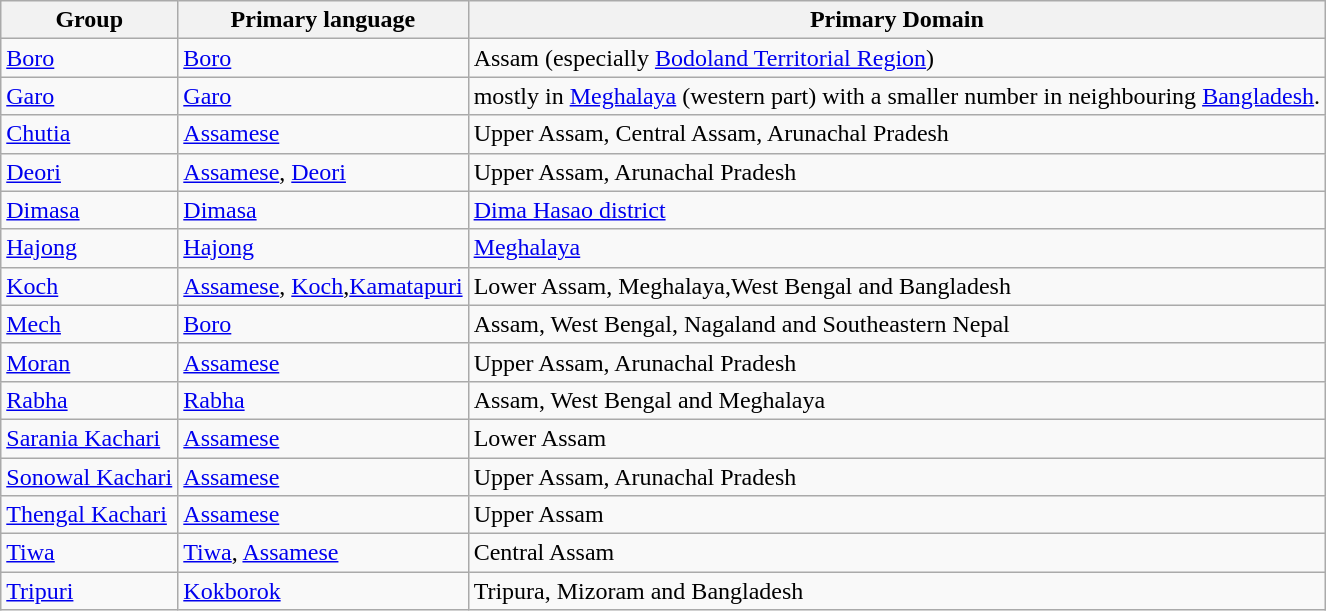<table class="wikitable">
<tr>
<th>Group</th>
<th>Primary language</th>
<th>Primary Domain</th>
</tr>
<tr>
<td><a href='#'>Boro</a></td>
<td><a href='#'>Boro</a></td>
<td>Assam (especially <a href='#'>Bodoland Territorial Region</a>)</td>
</tr>
<tr>
<td><a href='#'>Garo</a></td>
<td><a href='#'>Garo</a></td>
<td>mostly in <a href='#'>Meghalaya</a> (western part) with a smaller number in neighbouring <a href='#'>Bangladesh</a>.</td>
</tr>
<tr>
<td><a href='#'>Chutia</a></td>
<td><a href='#'>Assamese</a></td>
<td>Upper Assam, Central Assam, Arunachal Pradesh</td>
</tr>
<tr>
<td><a href='#'>Deori</a></td>
<td><a href='#'>Assamese</a>, <a href='#'>Deori</a></td>
<td>Upper Assam, Arunachal Pradesh</td>
</tr>
<tr>
<td><a href='#'>Dimasa</a></td>
<td><a href='#'>Dimasa</a></td>
<td><a href='#'>Dima Hasao district</a></td>
</tr>
<tr>
<td><a href='#'>Hajong</a></td>
<td><a href='#'>Hajong</a></td>
<td><a href='#'>Meghalaya</a></td>
</tr>
<tr>
<td><a href='#'>Koch</a></td>
<td><a href='#'>Assamese</a>, <a href='#'>Koch</a>,<a href='#'>Kamatapuri</a></td>
<td>Lower Assam, Meghalaya,West Bengal and Bangladesh</td>
</tr>
<tr>
<td><a href='#'>Mech</a></td>
<td><a href='#'>Boro</a></td>
<td>Assam, West Bengal, Nagaland and  Southeastern Nepal</td>
</tr>
<tr>
<td><a href='#'>Moran</a></td>
<td><a href='#'>Assamese</a></td>
<td>Upper Assam, Arunachal Pradesh</td>
</tr>
<tr>
<td><a href='#'>Rabha</a></td>
<td><a href='#'>Rabha</a></td>
<td>Assam, West Bengal and Meghalaya</td>
</tr>
<tr>
<td><a href='#'>Sarania Kachari</a></td>
<td><a href='#'>Assamese</a></td>
<td>Lower Assam</td>
</tr>
<tr>
<td><a href='#'>Sonowal Kachari</a></td>
<td><a href='#'>Assamese</a></td>
<td>Upper Assam, Arunachal Pradesh</td>
</tr>
<tr>
<td><a href='#'>Thengal Kachari</a></td>
<td><a href='#'>Assamese</a></td>
<td>Upper Assam</td>
</tr>
<tr>
<td><a href='#'>Tiwa</a></td>
<td><a href='#'>Tiwa</a>, <a href='#'>Assamese</a></td>
<td>Central Assam</td>
</tr>
<tr>
<td><a href='#'>Tripuri</a></td>
<td><a href='#'>Kokborok</a></td>
<td>Tripura, Mizoram and Bangladesh</td>
</tr>
</table>
